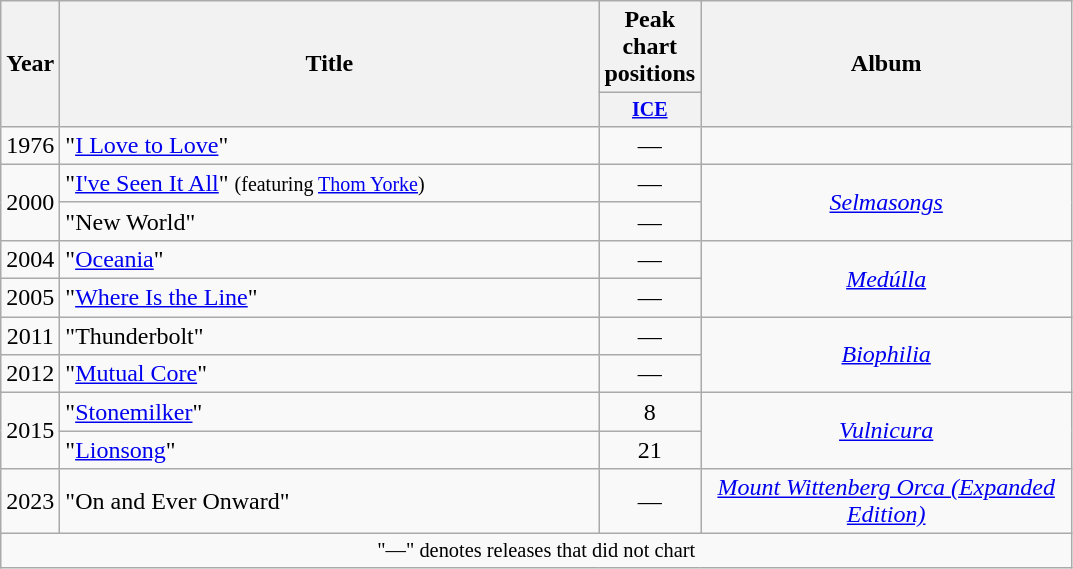<table class="wikitable plainrowheaders" style="text-align:center;">
<tr>
<th scope="col" rowspan="2">Year</th>
<th scope="col" rowspan="2" style="width:22em;">Title</th>
<th scope="col" colspan="1">Peak chart positions</th>
<th scope="col" rowspan="2" style="width:15em;">Album</th>
</tr>
<tr style="font-size:smaller;">
<th style="width:34px;"><a href='#'>ICE</a><br></th>
</tr>
<tr>
<td>1976</td>
<td style="text-align:left;">"<a href='#'>I Love to Love</a>"</td>
<td>—</td>
<td></td>
</tr>
<tr>
<td rowspan="2">2000</td>
<td style="text-align:left;">"<a href='#'>I've Seen It All</a>" <small>(featuring <a href='#'>Thom Yorke</a>)</small></td>
<td>—</td>
<td rowspan="2"><em><a href='#'>Selmasongs</a></em></td>
</tr>
<tr>
<td style="text-align:left;">"New World"</td>
<td>—</td>
</tr>
<tr>
<td>2004</td>
<td style="text-align:left;">"<a href='#'>Oceania</a>"</td>
<td>—</td>
<td rowspan="2"><em><a href='#'>Medúlla</a></em></td>
</tr>
<tr>
<td>2005</td>
<td style="text-align:left;">"<a href='#'>Where Is the Line</a>"</td>
<td>—</td>
</tr>
<tr>
<td>2011</td>
<td style="text-align:left;">"Thunderbolt"</td>
<td>—</td>
<td rowspan="2"><em><a href='#'>Biophilia</a></em></td>
</tr>
<tr>
<td>2012</td>
<td style="text-align:left;">"<a href='#'>Mutual Core</a>"</td>
<td>—</td>
</tr>
<tr>
<td rowspan="2">2015</td>
<td style="text-align:left;">"<a href='#'>Stonemilker</a>"</td>
<td>8</td>
<td rowspan="2"><em><a href='#'>Vulnicura</a></em></td>
</tr>
<tr>
<td style="text-align:left;">"<a href='#'>Lionsong</a>"</td>
<td>21</td>
</tr>
<tr>
<td>2023</td>
<td style="text-align:left;">"On and Ever Onward"<br></td>
<td>—</td>
<td><em><a href='#'>Mount Wittenberg Orca (Expanded Edition)</a></em></td>
</tr>
<tr>
<td colspan="4" style="font-size:85%">"—" denotes releases that did not chart</td>
</tr>
</table>
